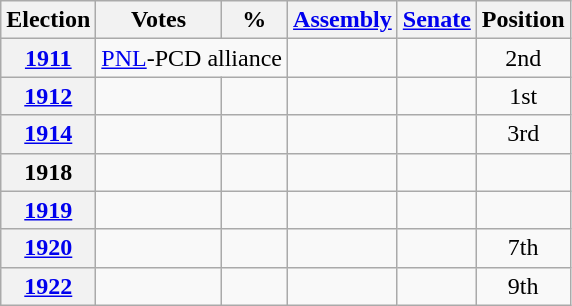<table class="wikitable" style="text-align:center">
<tr>
<th>Election</th>
<th><strong>Votes</strong></th>
<th>%</th>
<th><a href='#'>Assembly</a></th>
<th><a href='#'>Senate</a></th>
<th><strong>Position</strong></th>
</tr>
<tr>
<th><a href='#'>1911</a></th>
<td colspan=2><a href='#'>PNL</a>-PCD alliance</td>
<td></td>
<td></td>
<td>2nd</td>
</tr>
<tr>
<th><a href='#'>1912</a></th>
<td></td>
<td></td>
<td></td>
<td></td>
<td>1st</td>
</tr>
<tr>
<th><a href='#'>1914</a></th>
<td></td>
<td></td>
<td></td>
<td></td>
<td>3rd</td>
</tr>
<tr>
<th>1918</th>
<td></td>
<td></td>
<td></td>
<td></td>
<td></td>
</tr>
<tr>
<th><a href='#'>1919</a></th>
<td></td>
<td></td>
<td></td>
<td></td>
<td></td>
</tr>
<tr>
<th><a href='#'>1920</a></th>
<td></td>
<td></td>
<td></td>
<td></td>
<td>7th</td>
</tr>
<tr>
<th><a href='#'>1922</a></th>
<td></td>
<td></td>
<td></td>
<td></td>
<td>9th</td>
</tr>
</table>
